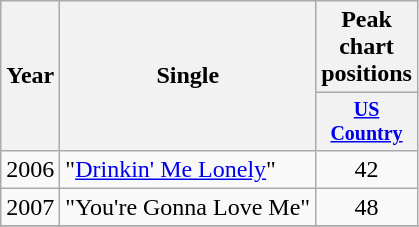<table class="wikitable" style="text-align:center;">
<tr>
<th rowspan="2">Year</th>
<th rowspan="2">Single</th>
<th colspan="1">Peak chart positions</th>
</tr>
<tr style="font-size:smaller;">
<th width="45"><a href='#'>US Country</a></th>
</tr>
<tr>
<td>2006</td>
<td align="left">"<a href='#'>Drinkin' Me Lonely</a>"</td>
<td>42</td>
</tr>
<tr>
<td>2007</td>
<td align="left">"You're Gonna Love Me"</td>
<td>48</td>
</tr>
<tr>
</tr>
</table>
